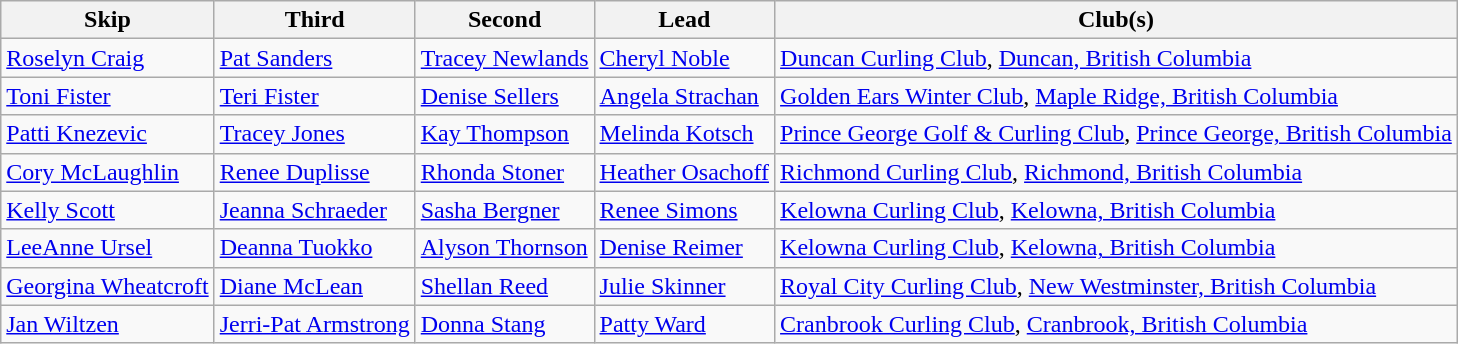<table class="wikitable" border="1">
<tr>
<th>Skip</th>
<th>Third</th>
<th>Second</th>
<th>Lead</th>
<th>Club(s)</th>
</tr>
<tr>
<td><a href='#'>Roselyn Craig</a></td>
<td><a href='#'>Pat Sanders</a></td>
<td><a href='#'>Tracey Newlands</a></td>
<td><a href='#'>Cheryl Noble</a></td>
<td><a href='#'>Duncan Curling Club</a>, <a href='#'>Duncan, British Columbia</a></td>
</tr>
<tr>
<td><a href='#'>Toni Fister</a></td>
<td><a href='#'>Teri Fister</a></td>
<td><a href='#'>Denise Sellers</a></td>
<td><a href='#'>Angela Strachan</a></td>
<td><a href='#'>Golden Ears Winter Club</a>, <a href='#'>Maple Ridge, British Columbia</a></td>
</tr>
<tr>
<td><a href='#'>Patti Knezevic</a></td>
<td><a href='#'>Tracey Jones</a></td>
<td><a href='#'>Kay Thompson</a></td>
<td><a href='#'>Melinda Kotsch</a></td>
<td><a href='#'>Prince George Golf & Curling Club</a>, <a href='#'>Prince George, British Columbia</a></td>
</tr>
<tr>
<td><a href='#'>Cory McLaughlin</a></td>
<td><a href='#'>Renee Duplisse</a></td>
<td><a href='#'>Rhonda Stoner</a></td>
<td><a href='#'>Heather Osachoff</a></td>
<td><a href='#'>Richmond Curling Club</a>, <a href='#'>Richmond, British Columbia</a></td>
</tr>
<tr>
<td><a href='#'>Kelly Scott</a></td>
<td><a href='#'>Jeanna Schraeder</a></td>
<td><a href='#'>Sasha Bergner</a></td>
<td><a href='#'>Renee Simons</a></td>
<td><a href='#'>Kelowna Curling Club</a>, <a href='#'>Kelowna, British Columbia</a></td>
</tr>
<tr>
<td><a href='#'>LeeAnne Ursel</a></td>
<td><a href='#'>Deanna Tuokko</a></td>
<td><a href='#'>Alyson Thornson</a></td>
<td><a href='#'>Denise Reimer</a></td>
<td><a href='#'>Kelowna Curling Club</a>, <a href='#'>Kelowna, British Columbia</a></td>
</tr>
<tr>
<td><a href='#'>Georgina Wheatcroft</a></td>
<td><a href='#'>Diane McLean</a></td>
<td><a href='#'>Shellan Reed</a></td>
<td><a href='#'>Julie Skinner</a></td>
<td><a href='#'>Royal City Curling Club</a>, <a href='#'>New Westminster, British Columbia</a></td>
</tr>
<tr>
<td><a href='#'>Jan Wiltzen</a></td>
<td><a href='#'>Jerri-Pat Armstrong</a></td>
<td><a href='#'>Donna Stang</a></td>
<td><a href='#'>Patty Ward</a></td>
<td><a href='#'>Cranbrook Curling Club</a>, <a href='#'>Cranbrook, British Columbia</a></td>
</tr>
</table>
